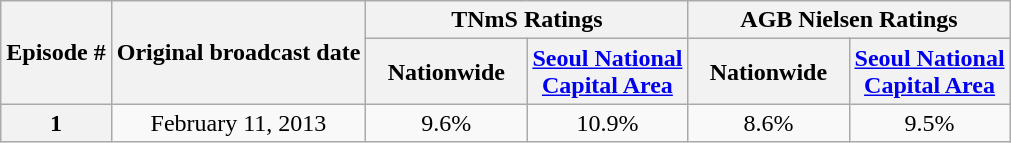<table class=wikitable style="text-align:center">
<tr>
<th rowspan="2">Episode #</th>
<th rowspan="2">Original broadcast date</th>
<th colspan="2">TNmS Ratings</th>
<th colspan="2">AGB Nielsen Ratings</th>
</tr>
<tr>
<th width=100>Nationwide</th>
<th width=100><a href='#'>Seoul National Capital Area</a></th>
<th width=100>Nationwide</th>
<th width=100><a href='#'>Seoul National Capital Area</a></th>
</tr>
<tr>
<th>1</th>
<td>February 11, 2013</td>
<td>9.6%</td>
<td>10.9%</td>
<td>8.6%</td>
<td>9.5%</td>
</tr>
</table>
